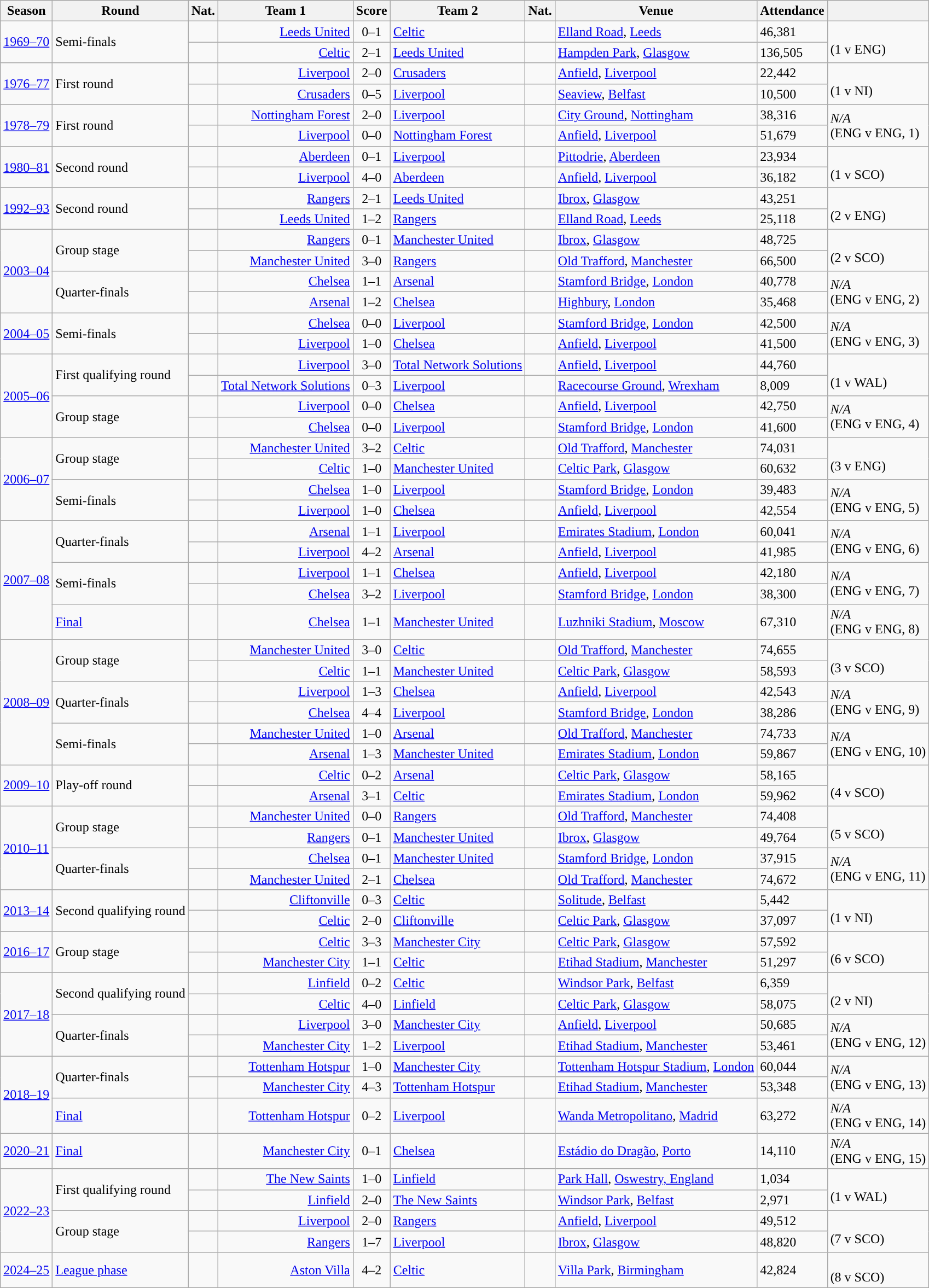<table class="wikitable sortable">
<tr>
<th>Season</th>
<th>Round</th>
<th>Nat.</th>
<th>Team 1</th>
<th>Score</th>
<th>Team 2</th>
<th>Nat.</th>
<th>Venue</th>
<th>Attendance</th>
<th></th>
</tr>
<tr>
<td rowspan=2><a href='#'>1969–70</a></td>
<td rowspan=2>Semi-finals</td>
<td align=center></td>
<td align="right"><a href='#'>Leeds United</a></td>
<td style="text-align:center;">0–1</td>
<td><a href='#'>Celtic</a></td>
<td align=center></td>
<td><a href='#'>Elland Road</a>, <a href='#'>Leeds</a></td>
<td>46,381</td>
<td rowspan=2><br>(1 v ENG)</td>
</tr>
<tr>
<td align=center></td>
<td align="right"><a href='#'>Celtic</a></td>
<td style="text-align:center;">2–1</td>
<td><a href='#'>Leeds United</a></td>
<td align=center></td>
<td><a href='#'>Hampden Park</a>, <a href='#'>Glasgow</a></td>
<td>136,505</td>
</tr>
<tr>
<td rowspan=2><a href='#'>1976–77</a></td>
<td rowspan=2>First round</td>
<td align=center></td>
<td align="right"><a href='#'>Liverpool</a></td>
<td style="text-align:center;">2–0</td>
<td><a href='#'>Crusaders</a></td>
<td align=center></td>
<td><a href='#'>Anfield</a>, <a href='#'>Liverpool</a></td>
<td>22,442</td>
<td rowspan=2><br>(1 v NI)</td>
</tr>
<tr>
<td align=center></td>
<td align="right"><a href='#'>Crusaders</a></td>
<td style="text-align:center;">0–5</td>
<td><a href='#'>Liverpool</a></td>
<td align=center></td>
<td><a href='#'>Seaview</a>, <a href='#'>Belfast</a></td>
<td>10,500</td>
</tr>
<tr>
<td rowspan=2><a href='#'>1978–79</a></td>
<td rowspan=2>First round</td>
<td align=center></td>
<td align="right"><a href='#'>Nottingham Forest</a></td>
<td style="text-align:center;">2–0</td>
<td><a href='#'>Liverpool</a></td>
<td align=center></td>
<td><a href='#'>City Ground</a>, <a href='#'>Nottingham</a></td>
<td>38,316</td>
<td rowspan=2><em>N/A</em><br>(ENG v ENG, 1)</td>
</tr>
<tr>
<td align=center></td>
<td align="right"><a href='#'>Liverpool</a></td>
<td style="text-align:center;">0–0</td>
<td><a href='#'>Nottingham Forest</a></td>
<td align=center></td>
<td><a href='#'>Anfield</a>, <a href='#'>Liverpool</a></td>
<td>51,679</td>
</tr>
<tr>
<td rowspan=2><a href='#'>1980–81</a></td>
<td rowspan=2>Second round</td>
<td align=center></td>
<td align="right"><a href='#'>Aberdeen</a></td>
<td style="text-align:center;">0–1</td>
<td><a href='#'>Liverpool</a></td>
<td align=center></td>
<td><a href='#'>Pittodrie</a>, <a href='#'>Aberdeen</a></td>
<td>23,934</td>
<td rowspan=2><br>(1 v SCO)</td>
</tr>
<tr>
<td align=center></td>
<td align="right"><a href='#'>Liverpool</a></td>
<td style="text-align:center;">4–0</td>
<td><a href='#'>Aberdeen</a></td>
<td align=center></td>
<td><a href='#'>Anfield</a>, <a href='#'>Liverpool</a></td>
<td>36,182</td>
</tr>
<tr>
<td rowspan=2><a href='#'>1992–93</a></td>
<td rowspan=2>Second round</td>
<td align=center></td>
<td align="right"><a href='#'>Rangers</a></td>
<td style="text-align:center;">2–1</td>
<td><a href='#'>Leeds United</a></td>
<td align=center></td>
<td><a href='#'>Ibrox</a>, <a href='#'>Glasgow</a></td>
<td>43,251</td>
<td rowspan=2><br>(2 v ENG)</td>
</tr>
<tr>
<td align=center></td>
<td align="right"><a href='#'>Leeds United</a></td>
<td style="text-align:center;">1–2</td>
<td><a href='#'>Rangers</a></td>
<td align=center></td>
<td><a href='#'>Elland Road</a>, <a href='#'>Leeds</a></td>
<td>25,118</td>
</tr>
<tr>
<td rowspan=4><a href='#'>2003–04</a></td>
<td rowspan=2>Group stage</td>
<td align=center></td>
<td align="right"><a href='#'>Rangers</a></td>
<td style="text-align:center;">0–1</td>
<td><a href='#'>Manchester United</a></td>
<td align=center></td>
<td><a href='#'>Ibrox</a>, <a href='#'>Glasgow</a></td>
<td>48,725</td>
<td rowspan=2><br>(2 v SCO)</td>
</tr>
<tr>
<td align=center></td>
<td align="right"><a href='#'>Manchester United</a></td>
<td style="text-align:center;">3–0</td>
<td><a href='#'>Rangers</a></td>
<td align=center></td>
<td><a href='#'>Old Trafford</a>, <a href='#'>Manchester</a></td>
<td>66,500</td>
</tr>
<tr>
<td rowspan=2>Quarter-finals</td>
<td align=center></td>
<td align="right"><a href='#'>Chelsea</a></td>
<td style="text-align:center;">1–1</td>
<td><a href='#'>Arsenal</a></td>
<td align=center></td>
<td><a href='#'>Stamford Bridge</a>, <a href='#'>London</a></td>
<td>40,778</td>
<td rowspan=2><em>N/A</em><br>(ENG v ENG, 2)</td>
</tr>
<tr>
<td align=center></td>
<td align="right"><a href='#'>Arsenal</a></td>
<td style="text-align:center;">1–2</td>
<td><a href='#'>Chelsea</a></td>
<td align=center></td>
<td><a href='#'>Highbury</a>, <a href='#'>London</a></td>
<td>35,468</td>
</tr>
<tr>
<td rowspan=2><a href='#'>2004–05</a></td>
<td rowspan=2>Semi-finals</td>
<td align=center></td>
<td align="right"><a href='#'>Chelsea</a></td>
<td style="text-align:center;">0–0</td>
<td><a href='#'>Liverpool</a></td>
<td align=center></td>
<td><a href='#'>Stamford Bridge</a>, <a href='#'>London</a></td>
<td>42,500</td>
<td rowspan=2><em>N/A</em><br>(ENG v ENG, 3)</td>
</tr>
<tr>
<td align=center></td>
<td align="right"><a href='#'>Liverpool</a></td>
<td style="text-align:center;">1–0</td>
<td><a href='#'>Chelsea</a></td>
<td align=center></td>
<td><a href='#'>Anfield</a>, <a href='#'>Liverpool</a></td>
<td>41,500</td>
</tr>
<tr>
<td rowspan=4><a href='#'>2005–06</a></td>
<td rowspan=2>First qualifying round</td>
<td align=center></td>
<td align="right"><a href='#'>Liverpool</a></td>
<td style="text-align:center;">3–0</td>
<td><a href='#'>Total Network Solutions</a></td>
<td align=center></td>
<td><a href='#'>Anfield</a>, <a href='#'>Liverpool</a></td>
<td>44,760</td>
<td rowspan=2><br>(1 v WAL)</td>
</tr>
<tr>
<td align=center></td>
<td align="right"><a href='#'>Total Network Solutions</a></td>
<td style="text-align:center;">0–3</td>
<td><a href='#'>Liverpool</a></td>
<td align=center></td>
<td><a href='#'>Racecourse Ground</a>, <a href='#'>Wrexham</a></td>
<td>8,009</td>
</tr>
<tr>
<td rowspan=2>Group stage</td>
<td align=center></td>
<td align="right"><a href='#'>Liverpool</a></td>
<td style="text-align:center;">0–0</td>
<td><a href='#'>Chelsea</a></td>
<td align=center></td>
<td><a href='#'>Anfield</a>, <a href='#'>Liverpool</a></td>
<td>42,750</td>
<td rowspan=2><em>N/A</em><br>(ENG v ENG, 4)</td>
</tr>
<tr>
<td align=center></td>
<td align="right"><a href='#'>Chelsea</a></td>
<td style="text-align:center;">0–0</td>
<td><a href='#'>Liverpool</a></td>
<td align=center></td>
<td><a href='#'>Stamford Bridge</a>, <a href='#'>London</a></td>
<td>41,600</td>
</tr>
<tr>
<td rowspan=4><a href='#'>2006–07</a></td>
<td rowspan=2>Group stage</td>
<td align=center></td>
<td align="right"><a href='#'>Manchester United</a></td>
<td style="text-align:center;">3–2</td>
<td><a href='#'>Celtic</a></td>
<td align=center></td>
<td><a href='#'>Old Trafford</a>, <a href='#'>Manchester</a></td>
<td>74,031</td>
<td rowspan=2><br>(3 v ENG)</td>
</tr>
<tr>
<td align=center></td>
<td align="right"><a href='#'>Celtic</a></td>
<td style="text-align:center;">1–0</td>
<td><a href='#'>Manchester United</a></td>
<td align=center></td>
<td><a href='#'>Celtic Park</a>, <a href='#'>Glasgow</a></td>
<td>60,632</td>
</tr>
<tr>
<td rowspan=2>Semi-finals</td>
<td align=center></td>
<td align="right"><a href='#'>Chelsea</a></td>
<td style="text-align:center;">1–0</td>
<td><a href='#'>Liverpool</a></td>
<td align=center></td>
<td><a href='#'>Stamford Bridge</a>, <a href='#'>London</a></td>
<td>39,483</td>
<td rowspan=2><em>N/A</em><br>(ENG v ENG, 5)</td>
</tr>
<tr>
<td align=center></td>
<td align="right"><a href='#'>Liverpool</a></td>
<td style="text-align:center;">1–0<br><small></small></td>
<td><a href='#'>Chelsea</a></td>
<td align=center></td>
<td><a href='#'>Anfield</a>, <a href='#'>Liverpool</a></td>
<td>42,554</td>
</tr>
<tr>
<td rowspan=5><a href='#'>2007–08</a></td>
<td rowspan=2>Quarter-finals</td>
<td align=center></td>
<td align="right"><a href='#'>Arsenal</a></td>
<td style="text-align:center;">1–1</td>
<td><a href='#'>Liverpool</a></td>
<td align=center></td>
<td><a href='#'>Emirates Stadium</a>, <a href='#'>London</a></td>
<td>60,041</td>
<td rowspan=2><em>N/A</em><br>(ENG v ENG, 6)</td>
</tr>
<tr>
<td align=center></td>
<td align="right"><a href='#'>Liverpool</a></td>
<td style="text-align:center;">4–2</td>
<td><a href='#'>Arsenal</a></td>
<td align=center></td>
<td><a href='#'>Anfield</a>, <a href='#'>Liverpool</a></td>
<td>41,985</td>
</tr>
<tr>
<td rowspan=2>Semi-finals</td>
<td align=center></td>
<td align="right"><a href='#'>Liverpool</a></td>
<td style="text-align:center;">1–1</td>
<td><a href='#'>Chelsea</a></td>
<td align=center></td>
<td><a href='#'>Anfield</a>, <a href='#'>Liverpool</a></td>
<td>42,180</td>
<td rowspan=2><em>N/A</em><br>(ENG v ENG, 7)</td>
</tr>
<tr>
<td align=center></td>
<td align="right"><a href='#'>Chelsea</a></td>
<td style="text-align:center;">3–2</td>
<td><a href='#'>Liverpool</a></td>
<td align=center></td>
<td><a href='#'>Stamford Bridge</a>, <a href='#'>London</a></td>
<td>38,300</td>
</tr>
<tr>
<td><a href='#'>Final</a></td>
<td align=center></td>
<td align="right"><a href='#'>Chelsea</a></td>
<td style="text-align:center;">1–1<br><small></small></td>
<td><a href='#'>Manchester United</a></td>
<td align=center></td>
<td><a href='#'>Luzhniki Stadium</a>, <a href='#'>Moscow</a></td>
<td>67,310</td>
<td><em>N/A</em><br>(ENG v ENG, 8)</td>
</tr>
<tr>
<td rowspan=6><a href='#'>2008–09</a></td>
<td rowspan=2>Group stage</td>
<td align=center></td>
<td align="right"><a href='#'>Manchester United</a></td>
<td style="text-align:center;">3–0</td>
<td><a href='#'>Celtic</a></td>
<td align=center></td>
<td><a href='#'>Old Trafford</a>, <a href='#'>Manchester</a></td>
<td>74,655</td>
<td rowspan=2><br>(3 v SCO)</td>
</tr>
<tr>
<td align=center></td>
<td align="right"><a href='#'>Celtic</a></td>
<td style="text-align:center;">1–1</td>
<td><a href='#'>Manchester United</a></td>
<td align=center></td>
<td><a href='#'>Celtic Park</a>, <a href='#'>Glasgow</a></td>
<td>58,593</td>
</tr>
<tr>
<td rowspan=2>Quarter-finals</td>
<td align=center></td>
<td align="right"><a href='#'>Liverpool</a></td>
<td style="text-align:center;">1–3</td>
<td><a href='#'>Chelsea</a></td>
<td align=center></td>
<td><a href='#'>Anfield</a>, <a href='#'>Liverpool</a></td>
<td>42,543</td>
<td rowspan=2><em>N/A</em><br>(ENG v ENG, 9)</td>
</tr>
<tr>
<td align=center></td>
<td align="right"><a href='#'>Chelsea</a></td>
<td style="text-align:center;">4–4</td>
<td><a href='#'>Liverpool</a></td>
<td align=center></td>
<td><a href='#'>Stamford Bridge</a>, <a href='#'>London</a></td>
<td>38,286</td>
</tr>
<tr>
<td rowspan=2>Semi-finals</td>
<td align=center></td>
<td align="right"><a href='#'>Manchester United</a></td>
<td style="text-align:center;">1–0</td>
<td><a href='#'>Arsenal</a></td>
<td align=center></td>
<td><a href='#'>Old Trafford</a>, <a href='#'>Manchester</a></td>
<td>74,733</td>
<td rowspan=2><em>N/A</em><br>(ENG v ENG, 10)</td>
</tr>
<tr>
<td align=center></td>
<td align="right"><a href='#'>Arsenal</a></td>
<td style="text-align:center;">1–3</td>
<td><a href='#'>Manchester United</a></td>
<td align=center></td>
<td><a href='#'>Emirates Stadium</a>, <a href='#'>London</a></td>
<td>59,867</td>
</tr>
<tr>
<td rowspan=2><a href='#'>2009–10</a></td>
<td rowspan=2>Play-off round</td>
<td align=center></td>
<td align="right"><a href='#'>Celtic</a></td>
<td style="text-align:center;">0–2</td>
<td><a href='#'>Arsenal</a></td>
<td align=center></td>
<td><a href='#'>Celtic Park</a>, <a href='#'>Glasgow</a></td>
<td>58,165</td>
<td rowspan=2><br>(4 v SCO)</td>
</tr>
<tr>
<td align=center></td>
<td align="right"><a href='#'>Arsenal</a></td>
<td style="text-align:center;">3–1</td>
<td><a href='#'>Celtic</a></td>
<td align=center></td>
<td><a href='#'>Emirates Stadium</a>, <a href='#'>London</a></td>
<td>59,962</td>
</tr>
<tr>
<td rowspan=4><a href='#'>2010–11</a></td>
<td rowspan=2>Group stage</td>
<td align=center></td>
<td align="right"><a href='#'>Manchester United</a></td>
<td style="text-align:center;">0–0</td>
<td><a href='#'>Rangers</a></td>
<td align=center></td>
<td><a href='#'>Old Trafford</a>, <a href='#'>Manchester</a></td>
<td>74,408</td>
<td rowspan=2><br>(5 v SCO)</td>
</tr>
<tr>
<td align=center></td>
<td align="right"><a href='#'>Rangers</a></td>
<td style="text-align:center;">0–1</td>
<td><a href='#'>Manchester United</a></td>
<td align=center></td>
<td><a href='#'>Ibrox</a>, <a href='#'>Glasgow</a></td>
<td>49,764</td>
</tr>
<tr>
<td rowspan=2>Quarter-finals</td>
<td align=center></td>
<td align="right"><a href='#'>Chelsea</a></td>
<td style="text-align:center;">0–1</td>
<td><a href='#'>Manchester United</a></td>
<td align=center></td>
<td><a href='#'>Stamford Bridge</a>, <a href='#'>London</a></td>
<td>37,915</td>
<td rowspan=2><em>N/A</em><br>(ENG v ENG, 11)</td>
</tr>
<tr>
<td align=center></td>
<td align="right"><a href='#'>Manchester United</a></td>
<td style="text-align:center;">2–1</td>
<td><a href='#'>Chelsea</a></td>
<td align=center></td>
<td><a href='#'>Old Trafford</a>, <a href='#'>Manchester</a></td>
<td>74,672</td>
</tr>
<tr>
<td rowspan=2><a href='#'>2013–14</a></td>
<td rowspan=2>Second qualifying round</td>
<td align=center></td>
<td align="right"><a href='#'>Cliftonville</a></td>
<td style="text-align:center;">0–3</td>
<td><a href='#'>Celtic</a></td>
<td align=center></td>
<td><a href='#'>Solitude</a>, <a href='#'>Belfast</a></td>
<td>5,442</td>
<td rowspan=2> <br>(1 v NI)</td>
</tr>
<tr>
<td align=center></td>
<td align="right"><a href='#'>Celtic</a></td>
<td style="text-align:center;">2–0</td>
<td><a href='#'>Cliftonville</a></td>
<td align=center></td>
<td><a href='#'>Celtic Park</a>, <a href='#'>Glasgow</a></td>
<td>37,097</td>
</tr>
<tr>
<td rowspan=2><a href='#'>2016–17</a></td>
<td rowspan=2>Group stage</td>
<td align=center></td>
<td align="right"><a href='#'>Celtic</a></td>
<td style="text-align:center;">3–3</td>
<td><a href='#'>Manchester City</a></td>
<td align=center></td>
<td><a href='#'>Celtic Park</a>, <a href='#'>Glasgow</a></td>
<td>57,592</td>
<td rowspan=2><br>(6 v SCO)</td>
</tr>
<tr>
<td align=center></td>
<td align="right"><a href='#'>Manchester City</a></td>
<td style="text-align:center;">1–1</td>
<td><a href='#'>Celtic</a></td>
<td align=center></td>
<td><a href='#'>Etihad Stadium</a>, <a href='#'>Manchester</a></td>
<td>51,297</td>
</tr>
<tr>
<td rowspan=4><a href='#'>2017–18</a></td>
<td rowspan=2>Second qualifying round</td>
<td align=center></td>
<td align="right"><a href='#'>Linfield</a></td>
<td style="text-align:center;">0–2</td>
<td><a href='#'>Celtic</a></td>
<td align=center></td>
<td><a href='#'>Windsor Park</a>, <a href='#'>Belfast</a></td>
<td>6,359</td>
<td rowspan=2> <br>(2 v NI)</td>
</tr>
<tr>
<td align=center></td>
<td align="right"><a href='#'>Celtic</a></td>
<td style="text-align:center;">4–0</td>
<td><a href='#'>Linfield</a></td>
<td align=center></td>
<td><a href='#'>Celtic Park</a>, <a href='#'>Glasgow</a></td>
<td>58,075</td>
</tr>
<tr>
<td rowspan=2>Quarter-finals</td>
<td align=center></td>
<td align="right"><a href='#'>Liverpool</a></td>
<td style="text-align:center;">3–0</td>
<td><a href='#'>Manchester City</a></td>
<td align=center></td>
<td><a href='#'>Anfield</a>, <a href='#'>Liverpool</a></td>
<td>50,685</td>
<td rowspan=2><em>N/A</em><br>(ENG v ENG, 12)</td>
</tr>
<tr>
<td align=center></td>
<td align="right"><a href='#'>Manchester City</a></td>
<td style="text-align:center;">1–2</td>
<td><a href='#'>Liverpool</a></td>
<td align=center></td>
<td><a href='#'>Etihad Stadium</a>, <a href='#'>Manchester</a></td>
<td>53,461</td>
</tr>
<tr>
<td rowspan=3><a href='#'>2018–19</a></td>
<td rowspan=2>Quarter-finals</td>
<td align=center></td>
<td align="right"><a href='#'>Tottenham Hotspur</a></td>
<td style="text-align:center;">1–0</td>
<td><a href='#'>Manchester City</a></td>
<td align=center></td>
<td><a href='#'>Tottenham Hotspur Stadium</a>, <a href='#'>London</a></td>
<td>60,044</td>
<td rowspan=2><em>N/A</em><br>(ENG v ENG, 13)</td>
</tr>
<tr>
<td align=center></td>
<td align="right"><a href='#'>Manchester City</a></td>
<td style="text-align:center;">4–3</td>
<td><a href='#'>Tottenham Hotspur</a></td>
<td align=center></td>
<td><a href='#'>Etihad Stadium</a>, <a href='#'>Manchester</a></td>
<td>53,348</td>
</tr>
<tr>
<td><a href='#'>Final</a></td>
<td align=center></td>
<td align="right"><a href='#'>Tottenham Hotspur</a></td>
<td style="text-align:center;">0–2</td>
<td><a href='#'>Liverpool</a></td>
<td align=center></td>
<td><a href='#'>Wanda Metropolitano</a>, <a href='#'>Madrid</a></td>
<td>63,272</td>
<td><em>N/A</em><br>(ENG v ENG, 14)</td>
</tr>
<tr>
<td><a href='#'>2020–21</a></td>
<td><a href='#'>Final</a></td>
<td align=center></td>
<td align="right"><a href='#'>Manchester City</a></td>
<td style="text-align:center;">0–1</td>
<td><a href='#'>Chelsea</a></td>
<td align=center></td>
<td><a href='#'>Estádio do Dragão</a>, <a href='#'>Porto</a></td>
<td>14,110</td>
<td><em>N/A</em><br>(ENG v ENG, 15)</td>
</tr>
<tr>
<td rowspan=4><a href='#'>2022–23</a></td>
<td rowspan=2>First qualifying round</td>
<td align=center></td>
<td align="right"><a href='#'>The New Saints</a></td>
<td style="text-align:center;">1–0</td>
<td><a href='#'>Linfield</a></td>
<td align=center></td>
<td><a href='#'>Park Hall</a>, <a href='#'>Oswestry, England</a></td>
<td>1,034</td>
<td rowspan=2><br>(1 v WAL)</td>
</tr>
<tr>
<td align=center></td>
<td align="right"><a href='#'>Linfield</a></td>
<td style="text-align:center;">2–0 </td>
<td><a href='#'>The New Saints</a></td>
<td align=center></td>
<td><a href='#'>Windsor Park</a>, <a href='#'>Belfast</a></td>
<td>2,971</td>
</tr>
<tr>
<td rowspan=2>Group stage</td>
<td align=center></td>
<td align="right"><a href='#'>Liverpool</a></td>
<td style="text-align:center;">2–0</td>
<td><a href='#'>Rangers</a></td>
<td align=center></td>
<td><a href='#'>Anfield</a>, <a href='#'>Liverpool</a></td>
<td>49,512</td>
<td rowspan=2><br>(7 v SCO)</td>
</tr>
<tr>
<td align=center></td>
<td align="right"><a href='#'>Rangers</a></td>
<td style="text-align:center;">1–7</td>
<td><a href='#'>Liverpool</a></td>
<td align=center></td>
<td><a href='#'>Ibrox</a>, <a href='#'>Glasgow</a></td>
<td>48,820</td>
</tr>
<tr>
<td><a href='#'>2024–25</a></td>
<td><a href='#'>League phase</a></td>
<td align=center></td>
<td align="right"><a href='#'>Aston Villa</a></td>
<td style="text-align:center;">4–2</td>
<td><a href='#'>Celtic</a></td>
<td align=center></td>
<td><a href='#'>Villa Park</a>, <a href='#'>Birmingham</a></td>
<td>42,824</td>
<td><br>(8 v SCO)</td>
</tr>
</table>
